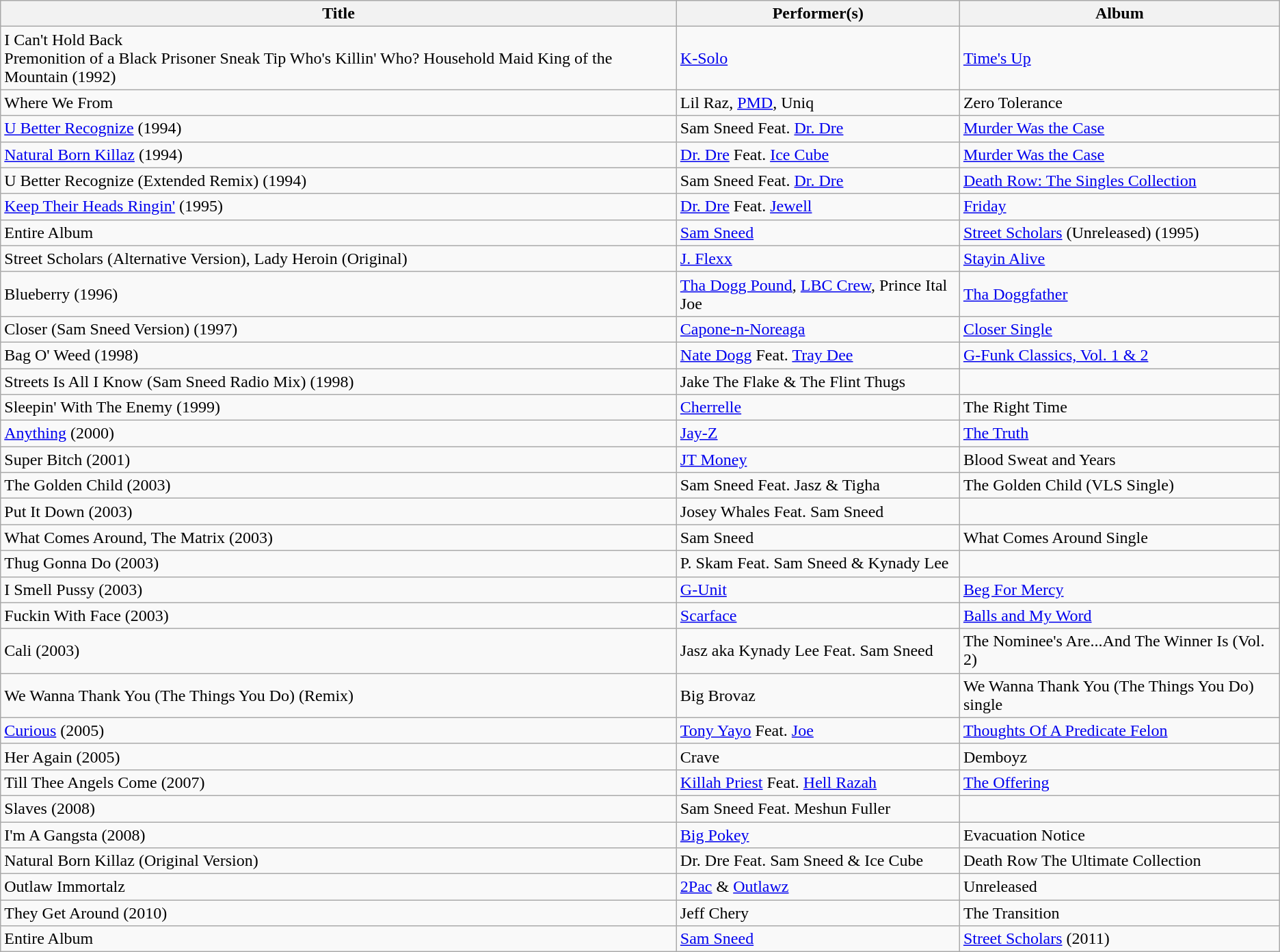<table class="wikitable">
<tr>
<th>Title</th>
<th>Performer(s)</th>
<th>Album</th>
</tr>
<tr>
<td>I Can't Hold Back<br>Premonition of a Black Prisoner
Sneak Tip
Who's Killin' Who?
Household Maid
King of the Mountain (1992)</td>
<td><a href='#'>K-Solo</a></td>
<td><a href='#'>Time's Up</a></td>
</tr>
<tr>
<td>Where We From</td>
<td>Lil Raz, <a href='#'>PMD</a>, Uniq</td>
<td>Zero Tolerance</td>
</tr>
<tr>
<td><a href='#'>U Better Recognize</a> (1994)</td>
<td>Sam Sneed Feat. <a href='#'>Dr. Dre</a></td>
<td><a href='#'>Murder Was the Case</a></td>
</tr>
<tr>
<td><a href='#'>Natural Born Killaz</a> (1994)</td>
<td><a href='#'>Dr. Dre</a> Feat. <a href='#'>Ice Cube</a></td>
<td><a href='#'>Murder Was the Case</a></td>
</tr>
<tr>
<td>U Better Recognize (Extended Remix) (1994)</td>
<td>Sam Sneed Feat. <a href='#'>Dr. Dre</a></td>
<td><a href='#'>Death Row: The Singles Collection</a></td>
</tr>
<tr>
<td><a href='#'>Keep Their Heads Ringin'</a> (1995)</td>
<td><a href='#'>Dr. Dre</a> Feat. <a href='#'>Jewell</a></td>
<td><a href='#'>Friday</a></td>
</tr>
<tr>
<td>Entire Album</td>
<td><a href='#'>Sam Sneed</a></td>
<td><a href='#'>Street Scholars</a> (Unreleased) (1995)</td>
</tr>
<tr>
<td>Street Scholars (Alternative Version), Lady Heroin (Original)</td>
<td><a href='#'>J. Flexx</a></td>
<td><a href='#'>Stayin Alive</a></td>
</tr>
<tr>
<td>Blueberry (1996)</td>
<td><a href='#'>Tha Dogg Pound</a>, <a href='#'>LBC Crew</a>, Prince Ital Joe</td>
<td><a href='#'>Tha Doggfather</a></td>
</tr>
<tr>
<td>Closer (Sam Sneed Version) (1997)</td>
<td><a href='#'>Capone-n-Noreaga</a></td>
<td><a href='#'>Closer Single</a></td>
</tr>
<tr>
<td>Bag O' Weed (1998)</td>
<td><a href='#'>Nate Dogg</a> Feat. <a href='#'>Tray Dee</a></td>
<td><a href='#'>G-Funk Classics, Vol. 1 & 2</a></td>
</tr>
<tr>
<td>Streets Is All I Know (Sam Sneed Radio Mix) (1998)</td>
<td>Jake The Flake & The Flint Thugs</td>
<td></td>
</tr>
<tr>
<td>Sleepin' With The Enemy (1999)</td>
<td><a href='#'>Cherrelle</a></td>
<td>The Right Time</td>
</tr>
<tr>
<td><a href='#'>Anything</a> (2000)</td>
<td><a href='#'>Jay-Z</a></td>
<td><a href='#'>The Truth</a></td>
</tr>
<tr>
<td>Super Bitch (2001)</td>
<td><a href='#'>JT Money</a></td>
<td>Blood Sweat and Years</td>
</tr>
<tr>
<td>The Golden Child (2003)</td>
<td>Sam Sneed Feat. Jasz & Tigha</td>
<td>The Golden Child (VLS Single)</td>
</tr>
<tr>
<td>Put It Down (2003)</td>
<td>Josey Whales Feat. Sam Sneed</td>
<td></td>
</tr>
<tr>
<td>What Comes Around, The Matrix (2003)</td>
<td>Sam Sneed</td>
<td>What Comes Around Single</td>
</tr>
<tr>
<td>Thug Gonna Do (2003)</td>
<td>P. Skam Feat. Sam Sneed & Kynady Lee</td>
<td></td>
</tr>
<tr>
<td>I Smell Pussy (2003)</td>
<td><a href='#'>G-Unit</a></td>
<td><a href='#'>Beg For Mercy</a></td>
</tr>
<tr>
<td>Fuckin With Face (2003)</td>
<td><a href='#'>Scarface</a></td>
<td><a href='#'>Balls and My Word</a></td>
</tr>
<tr>
<td>Cali (2003)</td>
<td>Jasz aka Kynady Lee Feat. Sam Sneed</td>
<td>The Nominee's Are...And The Winner Is (Vol. 2)</td>
</tr>
<tr>
<td>We Wanna Thank You (The Things You Do) (Remix)</td>
<td>Big Brovaz</td>
<td>We Wanna Thank You (The Things You Do) single</td>
</tr>
<tr>
<td><a href='#'>Curious</a> (2005)</td>
<td><a href='#'>Tony Yayo</a> Feat. <a href='#'>Joe</a></td>
<td><a href='#'>Thoughts Of A Predicate Felon</a></td>
</tr>
<tr>
<td>Her Again (2005)</td>
<td>Crave</td>
<td>Demboyz</td>
</tr>
<tr>
<td>Till Thee Angels Come (2007)</td>
<td><a href='#'>Killah Priest</a> Feat. <a href='#'>Hell Razah</a></td>
<td><a href='#'>The Offering</a></td>
</tr>
<tr>
<td>Slaves (2008)</td>
<td>Sam Sneed Feat. Meshun Fuller</td>
<td></td>
</tr>
<tr>
<td>I'm A Gangsta (2008)</td>
<td><a href='#'>Big Pokey</a></td>
<td>Evacuation Notice</td>
</tr>
<tr>
<td>Natural Born Killaz (Original Version)</td>
<td>Dr. Dre Feat. Sam Sneed & Ice Cube</td>
<td>Death Row The Ultimate Collection</td>
</tr>
<tr>
<td>Outlaw Immortalz</td>
<td><a href='#'>2Pac</a> & <a href='#'>Outlawz</a></td>
<td>Unreleased</td>
</tr>
<tr>
<td>They Get Around (2010)</td>
<td>Jeff Chery</td>
<td>The Transition</td>
</tr>
<tr>
<td>Entire Album</td>
<td><a href='#'>Sam Sneed</a></td>
<td><a href='#'>Street Scholars</a> (2011)</td>
</tr>
</table>
